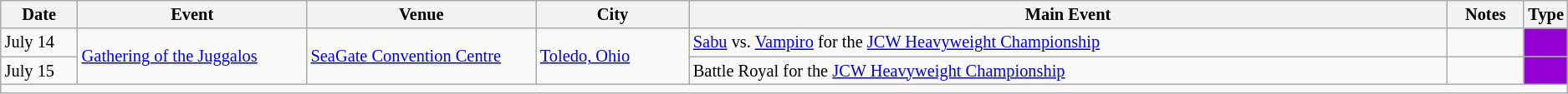<table class="sortable wikitable succession-box" style="font-size:85%;">
<tr>
<th scope="col" style="width:5%;">Date</th>
<th scope="col" style="width:15%;">Event</th>
<th scope="col" style="width:15%;">Venue</th>
<th scope="col" style="width:10%;">City</th>
<th scope="col" style="width:50%;">Main Event</th>
<th scope="col" style="width:10%;">Notes</th>
<th scope="col" style="width:1%;">Type</th>
</tr>
<tr>
<td>July 14</td>
<td rowspan=2><a href='#'>Gathering of the Juggalos</a></td>
<td rowspan=2><a href='#'>SeaGate Convention Centre</a></td>
<td rowspan=2><a href='#'>Toledo, Ohio</a></td>
<td><a href='#'>Sabu</a> vs. <a href='#'>Vampiro</a> for the <a href='#'>JCW Heavyweight Championship</a></td>
<td></td>
<td style="background: darkviolet"></td>
</tr>
<tr>
<td>July 15</td>
<td>Battle Royal for the <a href='#'>JCW Heavyweight Championship</a></td>
<td></td>
<td style="background: darkviolet"></td>
</tr>
<tr>
<td colspan="7"></td>
</tr>
</table>
